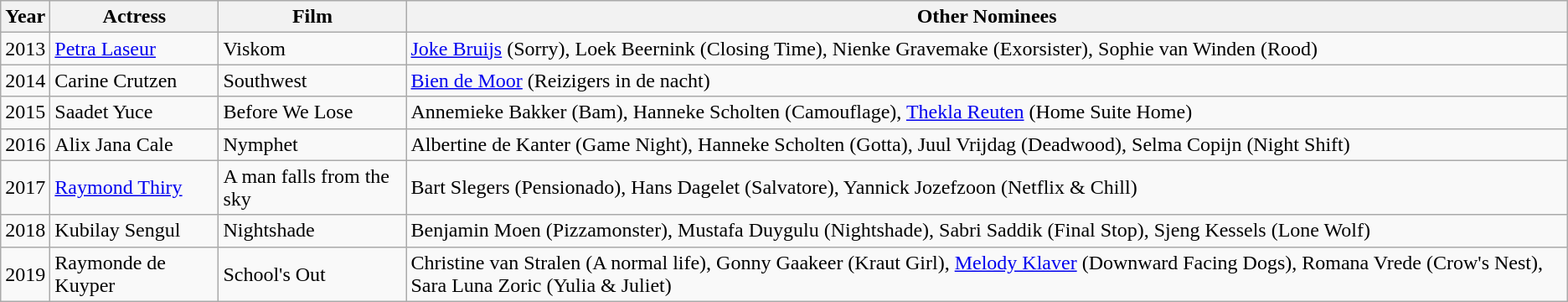<table class="wikitable">
<tr>
<th>Year</th>
<th>Actress</th>
<th>Film</th>
<th>Other Nominees</th>
</tr>
<tr>
<td>2013</td>
<td><a href='#'>Petra Laseur</a></td>
<td>Viskom</td>
<td><a href='#'>Joke Bruijs</a> (Sorry), Loek Beernink (Closing Time), Nienke Gravemake (Exorsister), Sophie van Winden (Rood)</td>
</tr>
<tr>
<td>2014</td>
<td>Carine Crutzen</td>
<td>Southwest</td>
<td><a href='#'>Bien de Moor</a> (Reizigers in de nacht)</td>
</tr>
<tr>
<td>2015</td>
<td>Saadet Yuce</td>
<td>Before We Lose</td>
<td>Annemieke Bakker (Bam), Hanneke Scholten (Camouflage), <a href='#'>Thekla Reuten</a> (Home Suite Home)</td>
</tr>
<tr>
<td>2016</td>
<td>Alix Jana Cale</td>
<td>Nymphet</td>
<td>Albertine de Kanter (Game Night), Hanneke Scholten (Gotta), Juul Vrijdag (Deadwood), Selma Copijn (Night Shift)</td>
</tr>
<tr>
<td>2017</td>
<td><a href='#'>Raymond Thiry</a></td>
<td>A man falls from the sky</td>
<td>Bart Slegers (Pensionado), Hans Dagelet (Salvatore), Yannick Jozefzoon (Netflix & Chill)</td>
</tr>
<tr>
<td>2018</td>
<td>Kubilay Sengul</td>
<td>Nightshade</td>
<td>Benjamin Moen (Pizzamonster), Mustafa Duygulu (Nightshade), Sabri Saddik (Final Stop), Sjeng Kessels (Lone Wolf)</td>
</tr>
<tr>
<td>2019</td>
<td>Raymonde de Kuyper</td>
<td>School's Out</td>
<td>Christine van Stralen (A normal life), Gonny Gaakeer (Kraut Girl), <a href='#'>Melody Klaver</a> (Downward Facing Dogs), Romana Vrede (Crow's Nest), Sara Luna Zoric (Yulia & Juliet)</td>
</tr>
</table>
